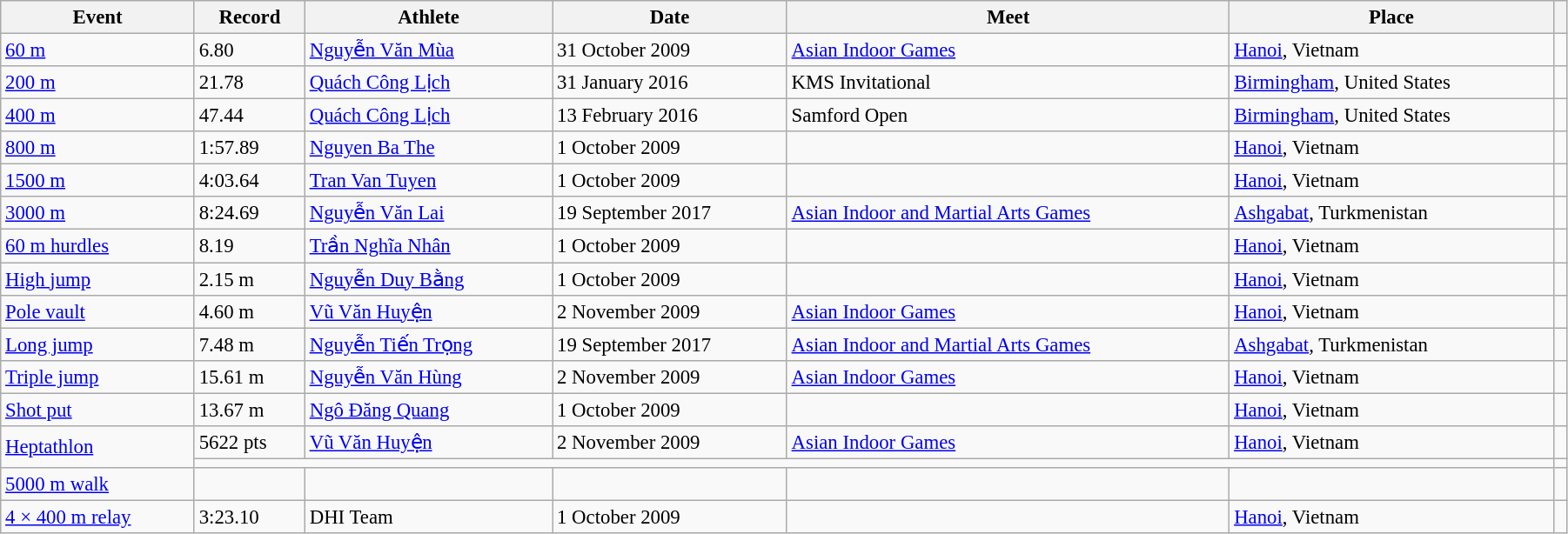<table class="wikitable" style="font-size:95%; width: 95%;">
<tr>
<th>Event</th>
<th>Record</th>
<th>Athlete</th>
<th>Date</th>
<th>Meet</th>
<th>Place</th>
<th></th>
</tr>
<tr>
<td><a href='#'>60 m</a></td>
<td>6.80</td>
<td><a href='#'>Nguyễn Văn Mùa</a></td>
<td>31 October 2009</td>
<td><a href='#'>Asian Indoor Games</a></td>
<td><a href='#'>Hanoi</a>, Vietnam</td>
<td></td>
</tr>
<tr>
<td><a href='#'>200 m</a></td>
<td>21.78</td>
<td><a href='#'>Quách Công Lịch</a></td>
<td>31 January 2016</td>
<td>KMS Invitational</td>
<td><a href='#'>Birmingham</a>, United States</td>
<td></td>
</tr>
<tr>
<td><a href='#'>400 m</a></td>
<td>47.44</td>
<td><a href='#'>Quách Công Lịch</a></td>
<td>13 February 2016</td>
<td>Samford Open</td>
<td><a href='#'>Birmingham</a>, United States</td>
<td></td>
</tr>
<tr>
<td><a href='#'>800 m</a></td>
<td>1:57.89</td>
<td><a href='#'>Nguyen Ba The</a></td>
<td>1 October 2009</td>
<td></td>
<td><a href='#'>Hanoi</a>, Vietnam</td>
<td></td>
</tr>
<tr>
<td><a href='#'>1500 m</a></td>
<td>4:03.64</td>
<td><a href='#'>Tran Van Tuyen</a></td>
<td>1 October 2009</td>
<td></td>
<td><a href='#'>Hanoi</a>, Vietnam</td>
<td></td>
</tr>
<tr>
<td><a href='#'>3000 m</a></td>
<td>8:24.69</td>
<td><a href='#'>Nguyễn Văn Lai</a></td>
<td>19 September 2017</td>
<td><a href='#'>Asian Indoor and Martial Arts Games</a></td>
<td><a href='#'>Ashgabat</a>, Turkmenistan</td>
<td></td>
</tr>
<tr>
<td><a href='#'>60 m hurdles</a></td>
<td>8.19</td>
<td><a href='#'>Trần Nghĩa Nhân</a></td>
<td>1 October 2009</td>
<td></td>
<td><a href='#'>Hanoi</a>, Vietnam</td>
<td></td>
</tr>
<tr>
<td><a href='#'>High jump</a></td>
<td>2.15 m</td>
<td><a href='#'>Nguyễn Duy Bằng</a></td>
<td>1 October 2009</td>
<td></td>
<td><a href='#'>Hanoi</a>, Vietnam</td>
<td></td>
</tr>
<tr>
<td><a href='#'>Pole vault</a></td>
<td>4.60 m</td>
<td><a href='#'>Vũ Văn Huyện</a></td>
<td>2 November 2009</td>
<td><a href='#'>Asian Indoor Games</a></td>
<td><a href='#'>Hanoi</a>, Vietnam</td>
<td></td>
</tr>
<tr>
<td><a href='#'>Long jump</a></td>
<td>7.48 m</td>
<td><a href='#'>Nguyễn Tiến Trọng</a></td>
<td>19 September 2017</td>
<td><a href='#'>Asian Indoor and Martial Arts Games</a></td>
<td><a href='#'>Ashgabat</a>, Turkmenistan</td>
<td></td>
</tr>
<tr>
<td><a href='#'>Triple jump</a></td>
<td>15.61 m</td>
<td><a href='#'>Nguyễn Văn Hùng</a></td>
<td>2 November 2009</td>
<td><a href='#'>Asian Indoor Games</a></td>
<td><a href='#'>Hanoi</a>, Vietnam</td>
<td></td>
</tr>
<tr>
<td><a href='#'>Shot put</a></td>
<td>13.67 m</td>
<td><a href='#'>Ngô Đăng Quang</a></td>
<td>1 October 2009</td>
<td></td>
<td><a href='#'>Hanoi</a>, Vietnam</td>
<td></td>
</tr>
<tr>
<td rowspan=2><a href='#'>Heptathlon</a></td>
<td>5622 pts</td>
<td><a href='#'>Vũ Văn Huyện</a></td>
<td>2 November 2009</td>
<td><a href='#'>Asian Indoor Games</a></td>
<td><a href='#'>Hanoi</a>, Vietnam</td>
<td></td>
</tr>
<tr>
<td colspan=5></td>
<td></td>
</tr>
<tr>
<td><a href='#'>5000 m walk</a></td>
<td></td>
<td></td>
<td></td>
<td></td>
<td></td>
<td></td>
</tr>
<tr>
<td><a href='#'>4 × 400 m relay</a></td>
<td>3:23.10</td>
<td>DHI Team</td>
<td>1 October 2009</td>
<td></td>
<td><a href='#'>Hanoi</a>, Vietnam</td>
<td></td>
</tr>
</table>
